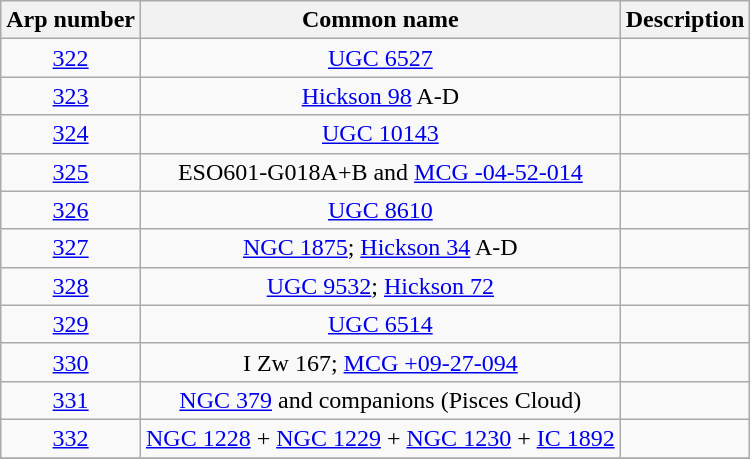<table class="wikitable" style="text-align:center;">
<tr>
<th>Arp number</th>
<th>Common name</th>
<th>Description</th>
</tr>
<tr>
<td><a href='#'>322</a></td>
<td><a href='#'>UGC 6527</a></td>
<td></td>
</tr>
<tr>
<td><a href='#'>323</a></td>
<td><a href='#'>Hickson 98</a> A-D</td>
<td></td>
</tr>
<tr>
<td><a href='#'>324</a></td>
<td><a href='#'>UGC 10143</a></td>
<td></td>
</tr>
<tr>
<td><a href='#'>325</a></td>
<td>ESO601-G018A+B and <a href='#'>MCG -04-52-014</a></td>
<td></td>
</tr>
<tr>
<td><a href='#'>326</a></td>
<td><a href='#'>UGC 8610</a></td>
<td></td>
</tr>
<tr>
<td><a href='#'>327</a></td>
<td><a href='#'>NGC 1875</a>; <a href='#'>Hickson 34</a> A-D</td>
<td></td>
</tr>
<tr>
<td><a href='#'>328</a></td>
<td><a href='#'>UGC 9532</a>; <a href='#'>Hickson 72</a></td>
<td></td>
</tr>
<tr>
<td><a href='#'>329</a></td>
<td><a href='#'>UGC 6514</a></td>
<td></td>
</tr>
<tr>
<td><a href='#'>330</a></td>
<td>I Zw 167; <a href='#'>MCG +09-27-094</a></td>
<td></td>
</tr>
<tr>
<td><a href='#'>331</a></td>
<td><a href='#'>NGC 379</a> and companions (Pisces Cloud)</td>
<td></td>
</tr>
<tr>
<td><a href='#'>332</a></td>
<td><a href='#'>NGC 1228</a> + <a href='#'>NGC 1229</a> + <a href='#'>NGC 1230</a> + <a href='#'>IC 1892</a></td>
<td></td>
</tr>
<tr>
</tr>
</table>
